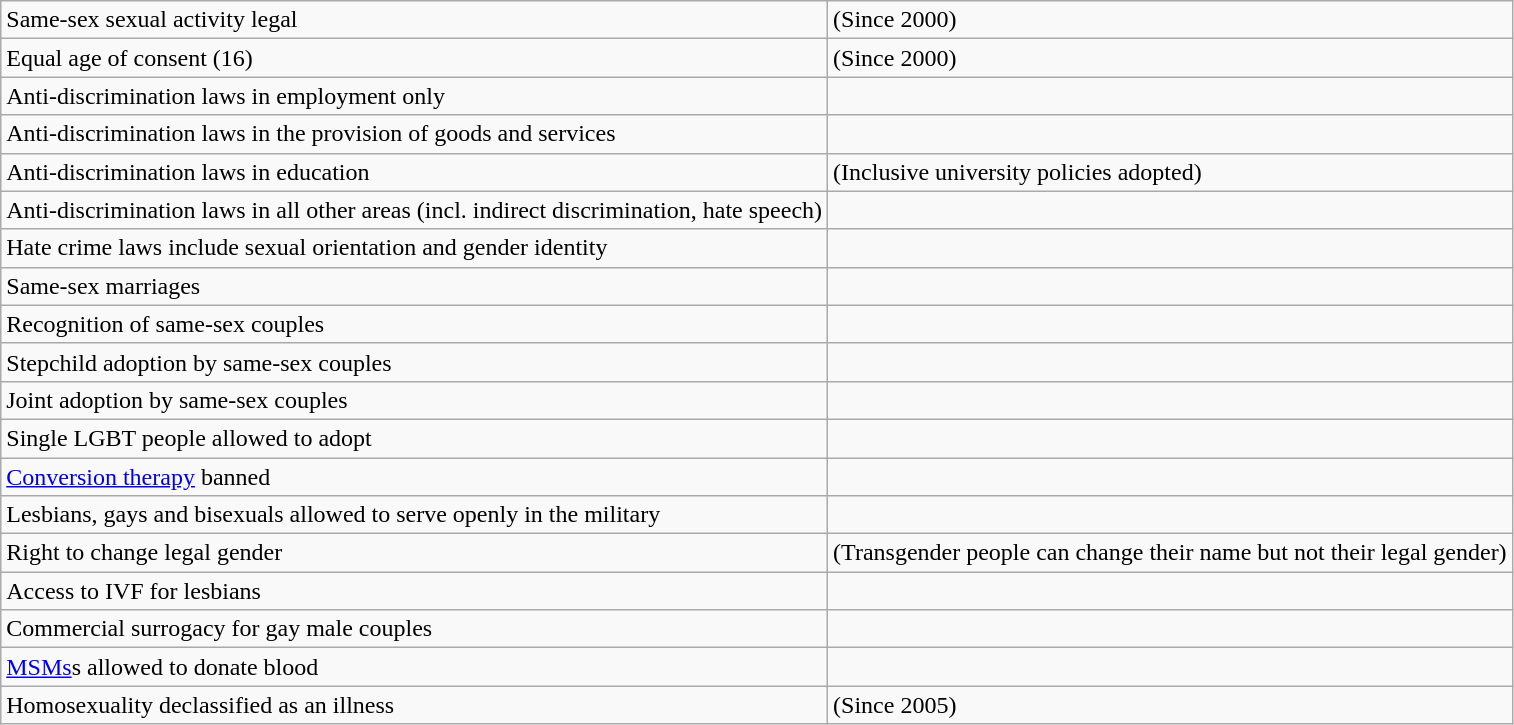<table class="wikitable">
<tr>
<td>Same-sex sexual activity legal</td>
<td> (Since 2000)</td>
</tr>
<tr>
<td>Equal age of consent (16)</td>
<td> (Since 2000)</td>
</tr>
<tr>
<td>Anti-discrimination laws in employment only</td>
<td></td>
</tr>
<tr>
<td>Anti-discrimination laws in the provision of goods and services</td>
<td></td>
</tr>
<tr>
<td>Anti-discrimination laws in education</td>
<td>(Inclusive university policies adopted)</td>
</tr>
<tr>
<td>Anti-discrimination laws in all other areas (incl. indirect discrimination, hate speech)</td>
<td></td>
</tr>
<tr>
<td>Hate crime laws include sexual orientation and gender identity</td>
<td></td>
</tr>
<tr>
<td>Same-sex marriages</td>
<td></td>
</tr>
<tr>
<td>Recognition of same-sex couples</td>
<td></td>
</tr>
<tr>
<td>Stepchild adoption by same-sex couples</td>
<td></td>
</tr>
<tr>
<td>Joint adoption by same-sex couples</td>
<td></td>
</tr>
<tr>
<td>Single LGBT people allowed to adopt</td>
<td></td>
</tr>
<tr>
<td><a href='#'>Conversion therapy</a> banned</td>
<td></td>
</tr>
<tr>
<td>Lesbians, gays and bisexuals   allowed to serve openly in the military</td>
<td></td>
</tr>
<tr>
<td>Right to change legal gender</td>
<td> (Transgender people can change their name but not their legal gender)</td>
</tr>
<tr>
<td>Access to IVF for lesbians</td>
<td></td>
</tr>
<tr>
<td>Commercial surrogacy for gay male couples</td>
<td></td>
</tr>
<tr>
<td><a href='#'>MSMs</a>s allowed to donate blood</td>
<td></td>
</tr>
<tr>
<td>Homosexuality declassified as an illness</td>
<td> (Since 2005)</td>
</tr>
</table>
